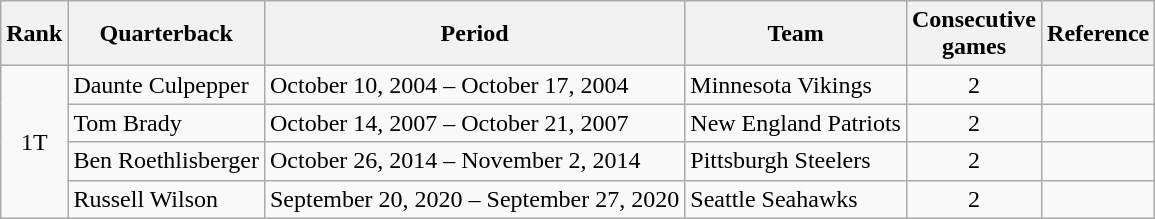<table class="wikitable">
<tr>
<th>Rank</th>
<th>Quarterback</th>
<th>Period</th>
<th>Team</th>
<th>Consecutive<br>games</th>
<th>Reference</th>
</tr>
<tr>
<td style="text-align:center;" rowspan="4">1T</td>
<td>Daunte Culpepper</td>
<td>October 10, 2004 – October 17, 2004</td>
<td>Minnesota Vikings</td>
<td style="text-align:center;">2</td>
<td style="text-align:center;"></td>
</tr>
<tr>
<td>Tom Brady</td>
<td>October 14, 2007 – October 21, 2007</td>
<td>New England Patriots</td>
<td style="text-align:center;">2</td>
<td style="text-align:center;"></td>
</tr>
<tr>
<td>Ben Roethlisberger</td>
<td>October 26, 2014 – November 2, 2014</td>
<td>Pittsburgh Steelers</td>
<td style="text-align:center;">2</td>
<td style="text-align:center;"></td>
</tr>
<tr>
<td>Russell Wilson</td>
<td>September 20, 2020 – September 27, 2020</td>
<td>Seattle Seahawks</td>
<td style="text-align:center;">2</td>
<td style="text-align:center;"></td>
</tr>
</table>
